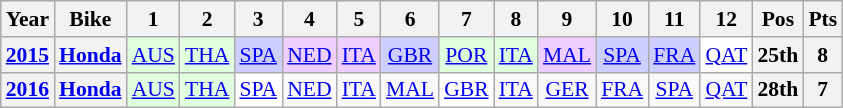<table class="wikitable" style="text-align:center; font-size:90%">
<tr>
<th>Year</th>
<th>Bike</th>
<th>1</th>
<th>2</th>
<th>3</th>
<th>4</th>
<th>5</th>
<th>6</th>
<th>7</th>
<th>8</th>
<th>9</th>
<th>10</th>
<th>11</th>
<th>12</th>
<th>Pos</th>
<th>Pts</th>
</tr>
<tr>
<th><a href='#'>2015</a></th>
<th><a href='#'>Honda</a></th>
<td style="background:#DFFFDF;"><a href='#'>AUS</a><br></td>
<td style="background:#DFFFDF;"><a href='#'>THA</a><br></td>
<td style="background:#CFCFFF;"><a href='#'>SPA</a><br></td>
<td style="background:#EFCFFF;"><a href='#'>NED</a><br></td>
<td style="background:#EFCFFF;"><a href='#'>ITA</a><br></td>
<td style="background:#CFCFFF;"><a href='#'>GBR</a><br></td>
<td style="background:#DFFFDF;"><a href='#'>POR</a><br></td>
<td style="background:#DFFFDF;"><a href='#'>ITA</a><br></td>
<td style="background:#EFCFFF;"><a href='#'>MAL</a><br></td>
<td style="background:#CFCFFF;"><a href='#'>SPA</a><br></td>
<td style="background:#CFCFFF;"><a href='#'>FRA</a><br></td>
<td style="background:#FFFFFF;"><a href='#'>QAT</a><br></td>
<th>25th</th>
<th>8</th>
</tr>
<tr>
<th><a href='#'>2016</a></th>
<th><a href='#'>Honda</a></th>
<td style="background:#DFFFDF;"><a href='#'>AUS</a><br></td>
<td style="background:#DFFFDF;"><a href='#'>THA</a><br></td>
<td style="background:#FFFFFF;"><a href='#'>SPA</a><br></td>
<td><a href='#'>NED</a></td>
<td><a href='#'>ITA</a></td>
<td><a href='#'>MAL</a></td>
<td style="background:#FFFFFF;"><a href='#'>GBR</a><br></td>
<td><a href='#'>ITA</a></td>
<td><a href='#'>GER</a></td>
<td><a href='#'>FRA</a></td>
<td><a href='#'>SPA</a></td>
<td><a href='#'>QAT</a></td>
<th>28th</th>
<th>7</th>
</tr>
</table>
